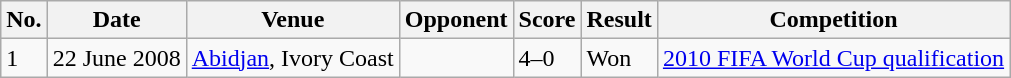<table class="wikitable">
<tr>
<th>No.</th>
<th>Date</th>
<th>Venue</th>
<th>Opponent</th>
<th>Score</th>
<th>Result</th>
<th>Competition</th>
</tr>
<tr>
<td>1</td>
<td>22 June 2008</td>
<td><a href='#'>Abidjan</a>, Ivory Coast</td>
<td></td>
<td>4–0</td>
<td>Won</td>
<td><a href='#'>2010 FIFA World Cup qualification</a></td>
</tr>
</table>
